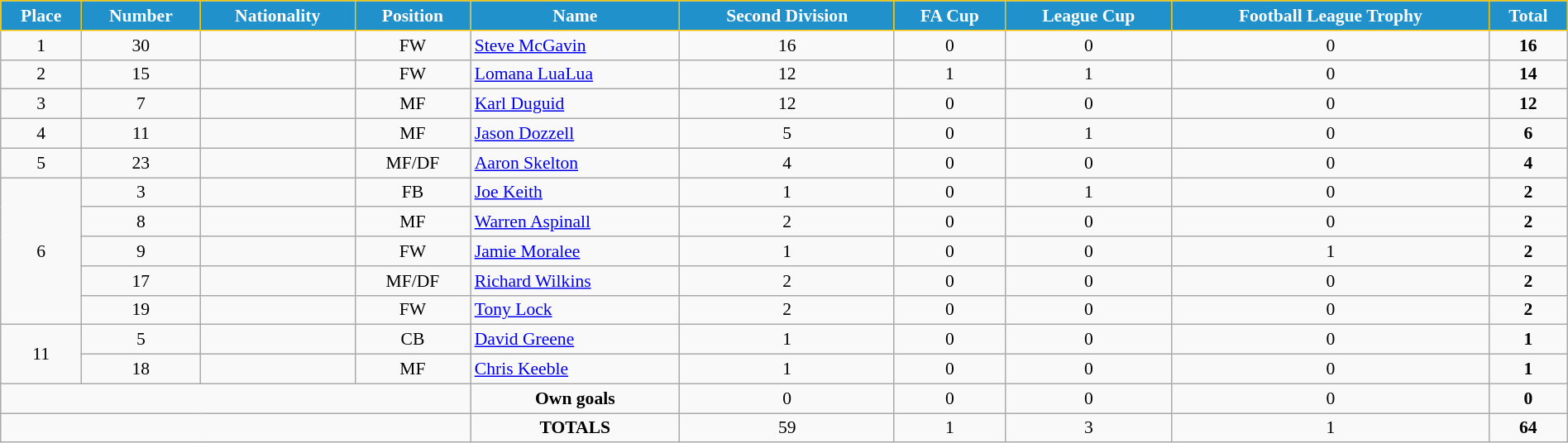<table class="wikitable" style="text-align:center; font-size:90%; width:100%;">
<tr>
<th style="background:#2191CC; color:white; border:1px solid #F7C408; text-align:center;">Place</th>
<th style="background:#2191CC; color:white; border:1px solid #F7C408; text-align:center;">Number</th>
<th style="background:#2191CC; color:white; border:1px solid #F7C408; text-align:center;">Nationality</th>
<th style="background:#2191CC; color:white; border:1px solid #F7C408; text-align:center;">Position</th>
<th style="background:#2191CC; color:white; border:1px solid #F7C408; text-align:center;">Name</th>
<th style="background:#2191CC; color:white; border:1px solid #F7C408; text-align:center;">Second Division</th>
<th style="background:#2191CC; color:white; border:1px solid #F7C408; text-align:center;">FA Cup</th>
<th style="background:#2191CC; color:white; border:1px solid #F7C408; text-align:center;">League Cup</th>
<th style="background:#2191CC; color:white; border:1px solid #F7C408; text-align:center;">Football League Trophy</th>
<th style="background:#2191CC; color:white; border:1px solid #F7C408; text-align:center;">Total</th>
</tr>
<tr>
<td>1</td>
<td>30</td>
<td></td>
<td>FW</td>
<td align="left"><a href='#'>Steve McGavin</a></td>
<td>16</td>
<td>0</td>
<td>0</td>
<td>0</td>
<td><strong>16</strong></td>
</tr>
<tr>
<td>2</td>
<td>15</td>
<td></td>
<td>FW</td>
<td align="left"><a href='#'>Lomana LuaLua</a></td>
<td>12</td>
<td>1</td>
<td>1</td>
<td>0</td>
<td><strong>14</strong></td>
</tr>
<tr>
<td>3</td>
<td>7</td>
<td></td>
<td>MF</td>
<td align="left"><a href='#'>Karl Duguid</a></td>
<td>12</td>
<td>0</td>
<td>0</td>
<td>0</td>
<td><strong>12</strong></td>
</tr>
<tr>
<td>4</td>
<td>11</td>
<td></td>
<td>MF</td>
<td align="left"><a href='#'>Jason Dozzell</a></td>
<td>5</td>
<td>0</td>
<td>1</td>
<td>0</td>
<td><strong>6</strong></td>
</tr>
<tr>
<td>5</td>
<td>23</td>
<td></td>
<td>MF/DF</td>
<td align="left"><a href='#'>Aaron Skelton</a></td>
<td>4</td>
<td>0</td>
<td>0</td>
<td>0</td>
<td><strong>4</strong></td>
</tr>
<tr>
<td rowspan=5>6</td>
<td>3</td>
<td></td>
<td>FB</td>
<td align="left"><a href='#'>Joe Keith</a></td>
<td>1</td>
<td>0</td>
<td>1</td>
<td>0</td>
<td><strong>2</strong></td>
</tr>
<tr>
<td>8</td>
<td></td>
<td>MF</td>
<td align="left"><a href='#'>Warren Aspinall</a></td>
<td>2</td>
<td>0</td>
<td>0</td>
<td>0</td>
<td><strong>2</strong></td>
</tr>
<tr>
<td>9</td>
<td></td>
<td>FW</td>
<td align="left"><a href='#'>Jamie Moralee</a></td>
<td>1</td>
<td>0</td>
<td>0</td>
<td>1</td>
<td><strong>2</strong></td>
</tr>
<tr>
<td>17</td>
<td></td>
<td>MF/DF</td>
<td align="left"><a href='#'>Richard Wilkins</a></td>
<td>2</td>
<td>0</td>
<td>0</td>
<td>0</td>
<td><strong>2</strong></td>
</tr>
<tr>
<td>19</td>
<td></td>
<td>FW</td>
<td align="left"><a href='#'>Tony Lock</a></td>
<td>2</td>
<td>0</td>
<td>0</td>
<td>0</td>
<td><strong>2</strong></td>
</tr>
<tr>
<td rowspan=2>11</td>
<td>5</td>
<td></td>
<td>CB</td>
<td align="left"><a href='#'>David Greene</a></td>
<td>1</td>
<td>0</td>
<td>0</td>
<td>0</td>
<td><strong>1</strong></td>
</tr>
<tr>
<td>18</td>
<td></td>
<td>MF</td>
<td align="left"><a href='#'>Chris Keeble</a></td>
<td>1</td>
<td>0</td>
<td>0</td>
<td>0</td>
<td><strong>1</strong></td>
</tr>
<tr>
<td colspan="4"></td>
<td><strong>Own goals</strong></td>
<td>0</td>
<td>0</td>
<td>0</td>
<td>0</td>
<td><strong>0</strong></td>
</tr>
<tr>
<td colspan="4"></td>
<td><strong>TOTALS</strong></td>
<td>59</td>
<td>1</td>
<td>3</td>
<td>1</td>
<td><strong>64</strong></td>
</tr>
</table>
